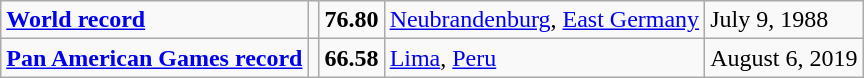<table class="wikitable">
<tr>
<td><strong><a href='#'>World record</a></strong></td>
<td></td>
<td><strong>76.80</strong></td>
<td><a href='#'>Neubrandenburg</a>, <a href='#'>East Germany</a></td>
<td>July 9, 1988</td>
</tr>
<tr>
<td><strong><a href='#'>Pan American Games record</a></strong></td>
<td></td>
<td><strong>66.58</strong></td>
<td><a href='#'>Lima</a>, <a href='#'>Peru</a></td>
<td>August 6, 2019</td>
</tr>
</table>
